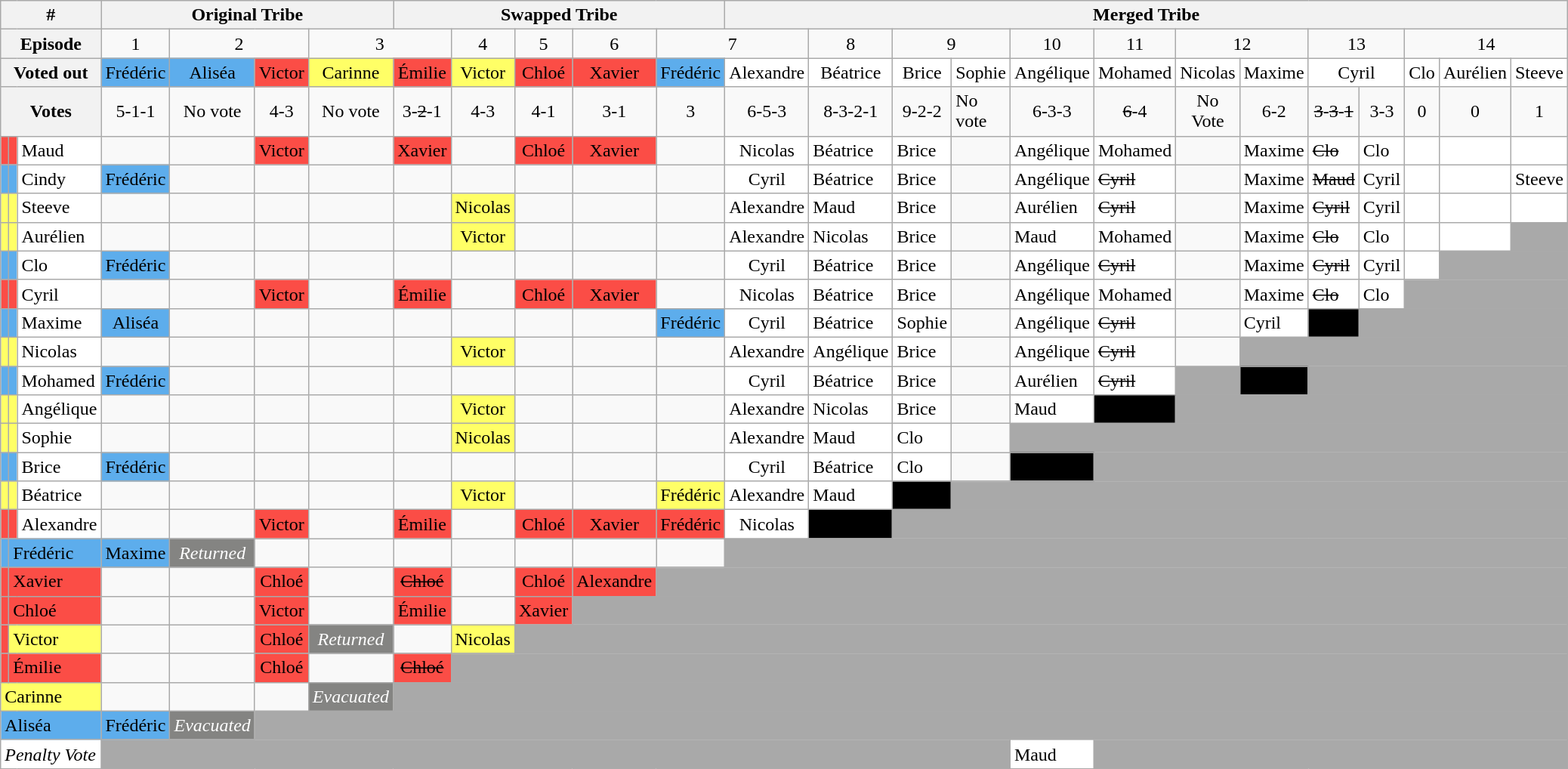<table class="wikitable" text-align:center;">
<tr>
<th colspan="3">#</th>
<th colspan="4">Original Tribe</th>
<th colspan="5">Swapped Tribe</th>
<th colspan="13">Merged Tribe</th>
</tr>
<tr>
<th colspan="3" align="left">Episode</th>
<td align="center">1</td>
<td align="center" colspan="2">2</td>
<td align="center" colspan="2">3</td>
<td align="center">4</td>
<td align="center">5</td>
<td align="center">6</td>
<td align="center" colspan="2">7</td>
<td align="center">8</td>
<td align="center" colspan="2">9</td>
<td align="center">10</td>
<td align="center">11</td>
<td align="center" colspan="2">12</td>
<td align="center" colspan="2">13</td>
<td align="center" colspan="3">14</td>
</tr>
<tr>
<th colspan="3" align="left">Voted out</th>
<td align="center" bgcolor="#5dadec">Frédéric</td>
<td align="center" bgcolor="#5dadec">Aliséa</td>
<td align="center" bgcolor="#fb4d46">Victor</td>
<td align="center" bgcolor="#ffff66">Carinne</td>
<td align="center" bgcolor="#fb4d46">Émilie</td>
<td align="center" bgcolor="#ffff66">Victor</td>
<td align="center" bgcolor="#fb4d46">Chloé</td>
<td align="center" bgcolor="#fb4d46">Xavier</td>
<td align="center" bgcolor="#5dadec">Frédéric</td>
<td align="center" bgcolor="white">Alexandre</td>
<td align="center" bgcolor="white">Béatrice</td>
<td align="center" bgcolor="white">Brice</td>
<td align="center" bgcolor="white">Sophie</td>
<td align="center" bgcolor="white">Angélique</td>
<td align="center" bgcolor="white">Mohamed</td>
<td align="center" bgcolor="white">Nicolas</td>
<td align="center" bgcolor="white">Maxime</td>
<td align="center" bgcolor="white" colspan="2">Cyril</td>
<td align="center" bgcolor="white">Clo</td>
<td align="center" bgcolor="white">Aurélien</td>
<td align="center" bgcolor="white">Steeve</td>
</tr>
<tr>
<th colspan="3" align="left">Votes</th>
<td align="center">5-1-1</td>
<td align="center">No vote</td>
<td align="center">4-3</td>
<td align="center">No vote</td>
<td align="center">3-<s>2</s>-1</td>
<td align="center">4-3</td>
<td align="center">4-1</td>
<td align="center">3-1</td>
<td align="center">3</td>
<td align="center">6-5-3</td>
<td align="center">8-3-2-1</td>
<td align="center">9-2-2</td>
<td>No vote</td>
<td align="center">6-3-3</td>
<td align="center"><s>6</s>-4</td>
<td align="center">No Vote</td>
<td align="center">6-2</td>
<td align="center"><s>3</s>-<s>3</s>-<s>1</s></td>
<td align="center">3-3</td>
<td align="center">0</td>
<td align="center">0</td>
<td align="center">1</td>
</tr>
<tr>
<td bgcolor="#fb4d46"></td>
<td bgcolor="#fb4d46"></td>
<td align="left" bgcolor="white">Maud</td>
<td></td>
<td></td>
<td align="center" bgcolor="#fb4d46">Victor</td>
<td></td>
<td align="center" bgcolor="#fb4d46">Xavier</td>
<td></td>
<td align="center" bgcolor="#fb4d46">Chloé</td>
<td align="center" bgcolor="#fb4d46">Xavier</td>
<td></td>
<td align="center" bgcolor="white">Nicolas</td>
<td bgcolor="white">Béatrice</td>
<td bgcolor="white">Brice</td>
<td></td>
<td bgcolor="white">Angélique</td>
<td bgcolor="white">Mohamed</td>
<td></td>
<td bgcolor="white">Maxime</td>
<td bgcolor="white"><s>Clo</s></td>
<td bgcolor="white">Clo</td>
<td bgcolor="white"></td>
<td bgcolor="white"></td>
<td bgcolor="white"></td>
</tr>
<tr>
<td bgcolor="#5dadec"></td>
<td bgcolor="#5dadec"></td>
<td align="left" bgcolor="white">Cindy</td>
<td align="center" bgcolor="#5dadec">Frédéric</td>
<td></td>
<td></td>
<td></td>
<td></td>
<td></td>
<td></td>
<td></td>
<td></td>
<td align="center" bgcolor="white">Cyril</td>
<td bgcolor="white">Béatrice</td>
<td bgcolor="white">Brice</td>
<td></td>
<td bgcolor="white">Angélique</td>
<td bgcolor="white"><s>Cyril</s></td>
<td></td>
<td bgcolor="white">Maxime</td>
<td bgcolor="white"><s>Maud</s></td>
<td bgcolor="white">Cyril</td>
<td bgcolor="white"></td>
<td bgcolor="white"></td>
<td bgcolor="white">Steeve</td>
</tr>
<tr>
<td bgcolor="#ffff66"></td>
<td bgcolor="#ffff66"></td>
<td align="left" bgcolor="white">Steeve</td>
<td></td>
<td></td>
<td></td>
<td></td>
<td></td>
<td align="center" bgcolor="#ffff66">Nicolas</td>
<td></td>
<td></td>
<td></td>
<td align="center" bgcolor="white">Alexandre</td>
<td bgcolor="white">Maud</td>
<td bgcolor="white">Brice</td>
<td></td>
<td bgcolor="white">Aurélien</td>
<td bgcolor="white"><s>Cyril</s></td>
<td></td>
<td bgcolor="white">Maxime</td>
<td bgcolor="white"><s>Cyril</s></td>
<td bgcolor="white">Cyril</td>
<td bgcolor="white"></td>
<td bgcolor="white"></td>
<td bgcolor="white"></td>
</tr>
<tr>
<td bgcolor="#ffff66"></td>
<td bgcolor="#ffff66"></td>
<td align="left" bgcolor="white">Aurélien</td>
<td></td>
<td></td>
<td></td>
<td></td>
<td></td>
<td align="center" bgcolor="#ffff66">Victor</td>
<td></td>
<td></td>
<td></td>
<td align="center" bgcolor="white">Alexandre</td>
<td bgcolor="white">Nicolas</td>
<td bgcolor="white">Brice</td>
<td></td>
<td bgcolor="white">Maud</td>
<td bgcolor="white">Mohamed</td>
<td></td>
<td bgcolor="white">Maxime</td>
<td bgcolor="white"><s>Clo</s></td>
<td bgcolor="white">Clo</td>
<td bgcolor="white"></td>
<td bgcolor="white"></td>
<td bgcolor="darkgrey" colspan="1"></td>
</tr>
<tr>
<td bgcolor="#5dadec"></td>
<td bgcolor="#5dadec"></td>
<td align="left" bgcolor="white">Clo</td>
<td align="center" bgcolor="#5dadec">Frédéric</td>
<td></td>
<td></td>
<td></td>
<td></td>
<td></td>
<td></td>
<td></td>
<td></td>
<td align="center" bgcolor="white">Cyril</td>
<td bgcolor="white">Béatrice</td>
<td bgcolor="white">Brice</td>
<td></td>
<td bgcolor="white">Angélique</td>
<td bgcolor="white"><s>Cyril</s></td>
<td></td>
<td bgcolor="white">Maxime</td>
<td bgcolor="white"><s>Cyril</s></td>
<td bgcolor="white">Cyril</td>
<td bgcolor="white"></td>
<td bgcolor="darkgrey" colspan="2"></td>
</tr>
<tr>
<td bgcolor="#fb4d46"></td>
<td bgcolor="#fb4d46"></td>
<td align="left" bgcolor="white">Cyril</td>
<td></td>
<td></td>
<td align="center" bgcolor="#fb4d46">Victor</td>
<td></td>
<td align="center" bgcolor="#fb4d46">Émilie</td>
<td></td>
<td align="center" bgcolor="#fb4d46">Chloé</td>
<td align="center" bgcolor="#fb4d46">Xavier</td>
<td></td>
<td align="center" bgcolor="white">Nicolas</td>
<td bgcolor="white">Béatrice</td>
<td bgcolor="white">Brice</td>
<td></td>
<td bgcolor="white">Angélique</td>
<td bgcolor="white">Mohamed</td>
<td></td>
<td bgcolor="white">Maxime</td>
<td bgcolor="white"><s>Clo</s></td>
<td bgcolor="white">Clo</td>
<td bgcolor="darkgrey" colspan="3"></td>
</tr>
<tr>
<td bgcolor="#5dadec"></td>
<td bgcolor="#5dadec"></td>
<td align="left" bgcolor="white">Maxime</td>
<td align="center" bgcolor="#5dadec">Aliséa</td>
<td></td>
<td></td>
<td></td>
<td></td>
<td></td>
<td></td>
<td></td>
<td align="center" bgcolor="#5dadec">Frédéric</td>
<td align="center" bgcolor="white">Cyril</td>
<td bgcolor="white">Béatrice</td>
<td bgcolor="white">Sophie</td>
<td></td>
<td bgcolor="white">Angélique</td>
<td bgcolor="white"><s>Cyril</s></td>
<td></td>
<td bgcolor="white">Cyril</td>
<td colspan="1" bgcolor="black"></td>
<td bgcolor="darkgrey" colspan="5"></td>
</tr>
<tr>
<td bgcolor="#ffff66"></td>
<td bgcolor="#ffff66"></td>
<td align="left" bgcolor="white">Nicolas</td>
<td></td>
<td></td>
<td></td>
<td></td>
<td></td>
<td align="center" bgcolor="#ffff66">Victor</td>
<td></td>
<td></td>
<td></td>
<td align="center" bgcolor="white">Alexandre</td>
<td bgcolor="white">Angélique</td>
<td bgcolor="white">Brice</td>
<td></td>
<td bgcolor="white">Angélique</td>
<td bgcolor="white"><s>Cyril</s></td>
<td></td>
<td bgcolor="darkgray" colspan="7"></td>
</tr>
<tr>
<td bgcolor="#5dadec"></td>
<td bgcolor="#5dadec"></td>
<td align="left" bgcolor="white">Mohamed</td>
<td align="center" bgcolor="#5dadec">Frédéric</td>
<td></td>
<td></td>
<td></td>
<td></td>
<td></td>
<td></td>
<td></td>
<td></td>
<td align="center" bgcolor="white">Cyril</td>
<td bgcolor="white">Béatrice</td>
<td bgcolor="white">Brice</td>
<td></td>
<td bgcolor="white">Aurélien</td>
<td bgcolor="white"><s>Cyril</s></td>
<td bgcolor="darkgray"></td>
<td colspan="1" bgcolor="black"></td>
<td bgcolor="darkgrey" colspan="6"></td>
</tr>
<tr>
<td bgcolor="#ffff66"></td>
<td bgcolor="#ffff66"></td>
<td align="left" bgcolor="white">Angélique</td>
<td></td>
<td></td>
<td></td>
<td></td>
<td></td>
<td align="center" bgcolor="#ffff66">Victor</td>
<td></td>
<td></td>
<td></td>
<td align="center" bgcolor="white">Alexandre</td>
<td bgcolor="white">Nicolas</td>
<td bgcolor="white">Brice</td>
<td></td>
<td bgcolor="white">Maud</td>
<td colspan="1" bgcolor="black"></td>
<td bgcolor="darkgrey" colspan="8"></td>
</tr>
<tr>
<td bgcolor="#ffff66"></td>
<td bgcolor="#ffff66"></td>
<td align="left" bgcolor="white">Sophie</td>
<td></td>
<td></td>
<td></td>
<td></td>
<td></td>
<td align="center" bgcolor="#ffff66">Nicolas</td>
<td></td>
<td></td>
<td></td>
<td align="center" bgcolor="white">Alexandre</td>
<td bgcolor="white">Maud</td>
<td bgcolor="white">Clo</td>
<td></td>
<td bgcolor="darkgrey" colspan="10"></td>
</tr>
<tr>
<td bgcolor="#5dadec"></td>
<td bgcolor="#5dadec"></td>
<td align="left" bgcolor="white">Brice</td>
<td align="center" bgcolor="#5dadec">Frédéric</td>
<td></td>
<td></td>
<td></td>
<td></td>
<td></td>
<td></td>
<td></td>
<td></td>
<td align="center" bgcolor="white">Cyril</td>
<td bgcolor="white">Béatrice</td>
<td bgcolor="white">Clo</td>
<td></td>
<td colspan="1" bgcolor="black"></td>
<td bgcolor="darkgrey" colspan="9"></td>
</tr>
<tr>
<td bgcolor="#ffff66"></td>
<td bgcolor="#ffff66"></td>
<td align="left" bgcolor="white">Béatrice</td>
<td></td>
<td></td>
<td></td>
<td></td>
<td></td>
<td align="center" bgcolor="#ffff66">Victor</td>
<td></td>
<td></td>
<td align="center" bgcolor="#ffff66"><span>Frédéric</span></td>
<td align="center" bgcolor="white">Alexandre</td>
<td bgcolor="white">Maud</td>
<td colspan="1" bgcolor="black"></td>
<td colspan="11" bgcolor="darkgrey"></td>
</tr>
<tr>
<td bgcolor="#fb4d46"></td>
<td bgcolor="#fb4d46"></td>
<td align="left" bgcolor="white">Alexandre</td>
<td></td>
<td></td>
<td align="center" bgcolor="#fb4d46">Victor</td>
<td></td>
<td align="center" bgcolor="#fb4d46">Émilie</td>
<td></td>
<td align="center" bgcolor="#fb4d46">Chloé</td>
<td align="center" bgcolor="#fb4d46">Xavier</td>
<td align="center" bgcolor="#fb4d46"><span>Frédéric</span></td>
<td align="center" bgcolor="white">Nicolas</td>
<td colspan="1" bgcolor="black"></td>
<td bgcolor="darkgrey" colspan="12"></td>
</tr>
<tr>
<td bgcolor="#5dadec"></td>
<td align="left" bgcolor="#5dadec" colspan="2">Frédéric</td>
<td align="center" bgcolor="#5dadec">Maxime</td>
<td style="background:#848482;color:#fff;text-align:center;"><em>Returned</em></td>
<td></td>
<td></td>
<td></td>
<td></td>
<td></td>
<td></td>
<td></td>
<td bgcolor="darkgrey" colspan="14"></td>
</tr>
<tr>
<td bgcolor="#fb4d46"></td>
<td align="left" bgcolor="#fb4d46" colspan="2">Xavier</td>
<td></td>
<td></td>
<td align="center" bgcolor="#fb4d46">Chloé</td>
<td></td>
<td align="center" bgcolor="#fb4d46"><s>Chloé</s></td>
<td></td>
<td align="center" bgcolor="#fb4d46">Chloé</td>
<td align="center" bgcolor="#fb4d46">Alexandre</td>
<td bgcolor="darkgray" colspan="15"></td>
</tr>
<tr>
<td bgcolor="#fb4d46"></td>
<td align="left" bgcolor="#fb4d46" colspan="2">Chloé</td>
<td></td>
<td></td>
<td align="center" bgcolor="#fb4d46">Victor</td>
<td></td>
<td align="center" bgcolor="#fb4d46">Émilie</td>
<td></td>
<td align="center" bgcolor="#fb4d46">Xavier</td>
<td bgcolor="darkgray" colspan="16"></td>
</tr>
<tr>
<td bgcolor="#fb4d46"></td>
<td align="left" bgcolor="#ffff66" colspan="2">Victor</td>
<td></td>
<td></td>
<td align="center" bgcolor="#fb4d46">Chloé</td>
<td style="background:#848482;color:#fff;text-align:center;"><em>Returned</em></td>
<td></td>
<td align="center" bgcolor="#ffff66">Nicolas</td>
<td bgcolor="darkgray" colspan="17"></td>
</tr>
<tr>
<td bgcolor="#fb4d46"></td>
<td align="left" bgcolor="#fb4d46" colspan="2">Émilie</td>
<td></td>
<td></td>
<td align="center" bgcolor="#fb4d46">Chloé</td>
<td></td>
<td align="center" bgcolor="#fb4d46"><s>Chloé</s></td>
<td bgcolor="darkgray" colspan="18"></td>
</tr>
<tr>
<td align="left" bgcolor="#ffff66" colspan="3">Carinne</td>
<td></td>
<td></td>
<td></td>
<td style="background:#848482;color:#fff;text-align:center;"><em>Evacuated</em></td>
<td bgcolor="darkgray" colspan="19"></td>
</tr>
<tr>
<td align="left" bgcolor="#5dadec" colspan="3">Aliséa</td>
<td align="center" bgcolor="#5dadec">Frédéric</td>
<td style="background:#848482;color:#fff;text-align:center;"><em>Evacuated</em></td>
<td bgcolor="darkgray" colspan="21"></td>
</tr>
<tr>
<td align="left" bgcolor="white" colspan="3"><em>Penalty Vote</em></td>
<td bgcolor="darkgrey" colspan="13"></td>
<td bgcolor="white">Maud</td>
<td bgcolor="darkgrey" colspan="9"></td>
</tr>
</table>
